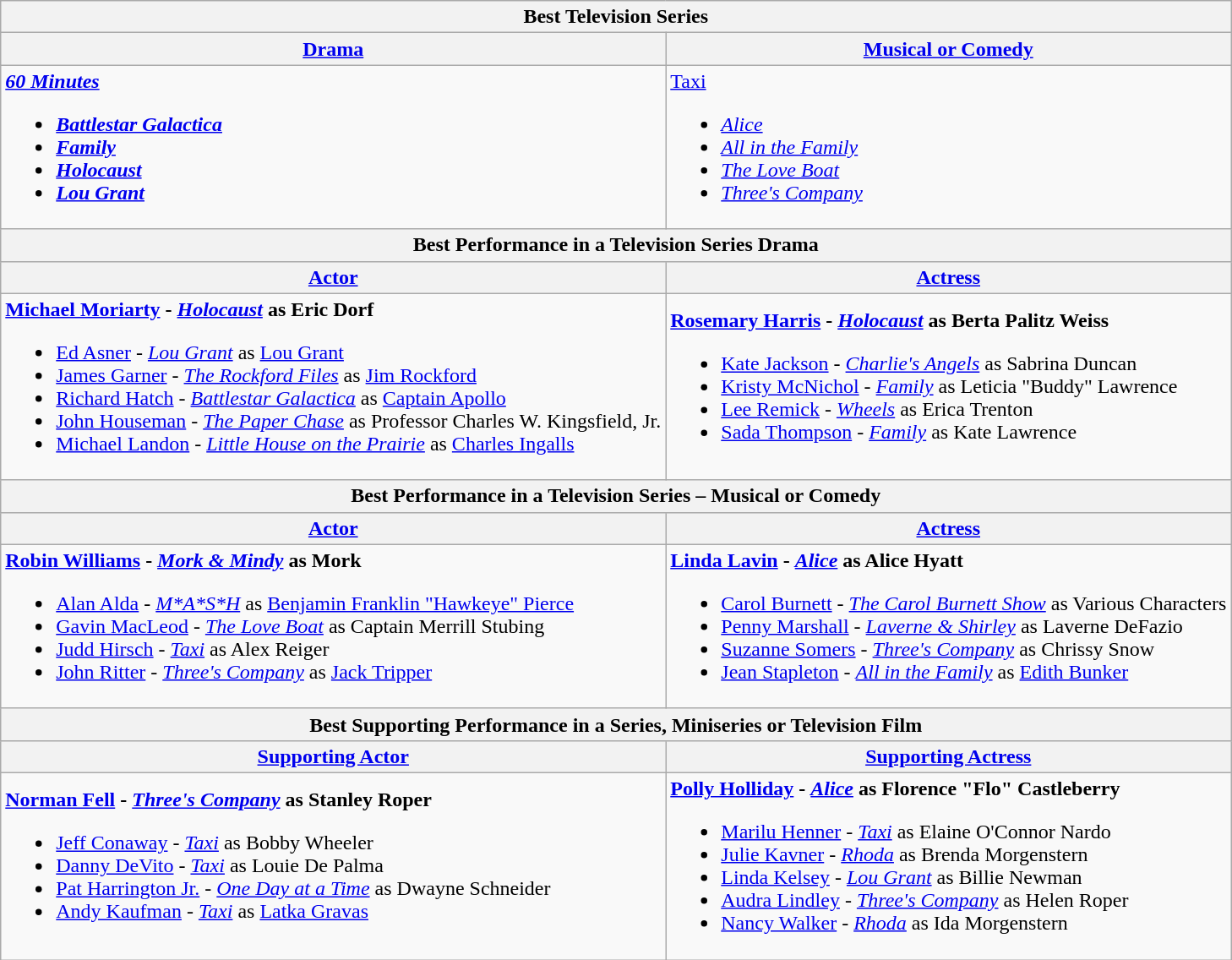<table class="wikitable">
<tr>
<th colspan="2">Best Television Series</th>
</tr>
<tr>
<th><a href='#'>Drama</a></th>
<th><a href='#'>Musical or Comedy</a></th>
</tr>
<tr>
<td><strong> <em><a href='#'>60 Minutes</a><strong><em><br><ul><li></em><a href='#'>Battlestar Galactica</a><em></li><li></em><a href='#'>Family</a><em></li><li></em><a href='#'>Holocaust</a><em></li><li></em><a href='#'>Lou Grant</a><em></li></ul></td>
<td></strong> </em><a href='#'>Taxi</a></em></strong><br><ul><li><em><a href='#'>Alice</a></em></li><li><em><a href='#'>All in the Family</a></em></li><li><em><a href='#'>The Love Boat</a></em></li><li><em><a href='#'>Three's Company</a></em></li></ul></td>
</tr>
<tr>
<th colspan="2">Best Performance in a Television Series  Drama</th>
</tr>
<tr>
<th><a href='#'>Actor</a></th>
<th><a href='#'>Actress</a></th>
</tr>
<tr>
<td><strong> <a href='#'>Michael Moriarty</a> - <em><a href='#'>Holocaust</a></em> as Eric Dorf</strong><br><ul><li><a href='#'>Ed Asner</a> - <em><a href='#'>Lou Grant</a></em> as <a href='#'>Lou Grant</a></li><li><a href='#'>James Garner</a> - <em><a href='#'>The Rockford Files</a></em> as <a href='#'>Jim Rockford</a></li><li><a href='#'>Richard Hatch</a> - <em><a href='#'>Battlestar Galactica</a></em> as <a href='#'>Captain Apollo</a></li><li><a href='#'>John Houseman</a> - <em><a href='#'>The Paper Chase</a></em> as Professor Charles W. Kingsfield, Jr.</li><li><a href='#'>Michael Landon</a> - <em><a href='#'>Little House on the Prairie</a></em> as <a href='#'>Charles Ingalls</a></li></ul></td>
<td><strong> <a href='#'>Rosemary Harris</a> - <em><a href='#'>Holocaust</a></em> as Berta Palitz Weiss</strong><br><ul><li><a href='#'>Kate Jackson</a> - <em><a href='#'>Charlie's Angels</a></em> as Sabrina Duncan</li><li><a href='#'>Kristy McNichol</a> - <em><a href='#'>Family</a></em> as Leticia "Buddy" Lawrence</li><li><a href='#'>Lee Remick</a> - <em><a href='#'>Wheels</a></em> as Erica Trenton</li><li><a href='#'>Sada Thompson</a> - <em><a href='#'>Family</a></em> as Kate Lawrence</li></ul></td>
</tr>
<tr>
<th colspan="2">Best Performance in a Television Series – Musical or Comedy</th>
</tr>
<tr>
<th><a href='#'>Actor</a></th>
<th><a href='#'>Actress</a></th>
</tr>
<tr>
<td><strong> <a href='#'>Robin Williams</a> - <em><a href='#'>Mork & Mindy</a></em> as Mork</strong><br><ul><li><a href='#'>Alan Alda</a> - <em><a href='#'>M*A*S*H</a></em> as <a href='#'>Benjamin Franklin "Hawkeye" Pierce</a></li><li><a href='#'>Gavin MacLeod</a> - <em><a href='#'>The Love Boat</a></em> as Captain Merrill Stubing</li><li><a href='#'>Judd Hirsch</a> - <em><a href='#'>Taxi</a></em> as Alex Reiger</li><li><a href='#'>John Ritter</a> - <em><a href='#'>Three's Company</a></em> as <a href='#'>Jack Tripper</a></li></ul></td>
<td><strong> <a href='#'>Linda Lavin</a> - <em><a href='#'>Alice</a></em> as Alice Hyatt</strong><br><ul><li><a href='#'>Carol Burnett</a> - <em><a href='#'>The Carol Burnett Show</a></em> as Various Characters</li><li><a href='#'>Penny Marshall</a> - <em><a href='#'>Laverne & Shirley</a></em> as Laverne DeFazio</li><li><a href='#'>Suzanne Somers</a> - <em><a href='#'>Three's Company</a></em> as Chrissy Snow</li><li><a href='#'>Jean Stapleton</a> - <em><a href='#'>All in the Family</a></em> as <a href='#'>Edith Bunker</a></li></ul></td>
</tr>
<tr>
<th colspan="2">Best Supporting Performance in a Series, Miniseries or Television Film</th>
</tr>
<tr>
<th><a href='#'>Supporting Actor</a></th>
<th><a href='#'>Supporting Actress</a></th>
</tr>
<tr>
<td><strong> <a href='#'>Norman Fell</a> - <em><a href='#'>Three's Company</a></em> as Stanley Roper</strong><br><ul><li><a href='#'>Jeff Conaway</a> - <em><a href='#'>Taxi</a></em> as Bobby Wheeler</li><li><a href='#'>Danny DeVito</a> - <em><a href='#'>Taxi</a></em> as Louie De Palma</li><li><a href='#'>Pat Harrington Jr.</a> - <em><a href='#'>One Day at a Time</a></em> as Dwayne Schneider</li><li><a href='#'>Andy Kaufman</a> - <em><a href='#'>Taxi</a></em> as <a href='#'>Latka Gravas</a></li></ul></td>
<td><strong><a href='#'>Polly Holliday</a> - <em><a href='#'>Alice</a></em> as Florence "Flo" Castleberry</strong><br><ul><li><a href='#'>Marilu Henner</a> - <em><a href='#'>Taxi</a></em> as Elaine O'Connor Nardo</li><li><a href='#'>Julie Kavner</a> - <em><a href='#'>Rhoda</a></em> as Brenda Morgenstern</li><li><a href='#'>Linda Kelsey</a> - <em><a href='#'>Lou Grant</a></em> as Billie Newman</li><li><a href='#'>Audra Lindley</a> - <em><a href='#'>Three's Company</a></em> as Helen Roper</li><li><a href='#'>Nancy Walker</a> - <em><a href='#'>Rhoda</a></em> as Ida Morgenstern</li></ul></td>
</tr>
</table>
